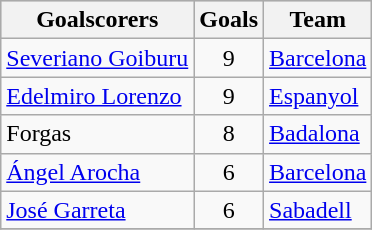<table class="wikitable sortable" class="wikitable">
<tr style="background:#ccc; text-align:center;">
<th>Goalscorers</th>
<th>Goals</th>
<th>Team</th>
</tr>
<tr>
<td> <a href='#'>Severiano Goiburu</a></td>
<td style="text-align:center;">9</td>
<td><a href='#'>Barcelona</a></td>
</tr>
<tr>
<td> <a href='#'>Edelmiro Lorenzo</a></td>
<td style="text-align:center;">9</td>
<td><a href='#'>Espanyol</a></td>
</tr>
<tr>
<td> Forgas</td>
<td style="text-align:center;">8</td>
<td><a href='#'>Badalona</a></td>
</tr>
<tr>
<td> <a href='#'>Ángel Arocha</a></td>
<td style="text-align:center;">6</td>
<td><a href='#'>Barcelona</a></td>
</tr>
<tr>
<td> <a href='#'>José Garreta</a></td>
<td style="text-align:center;">6</td>
<td><a href='#'>Sabadell</a></td>
</tr>
<tr>
</tr>
</table>
